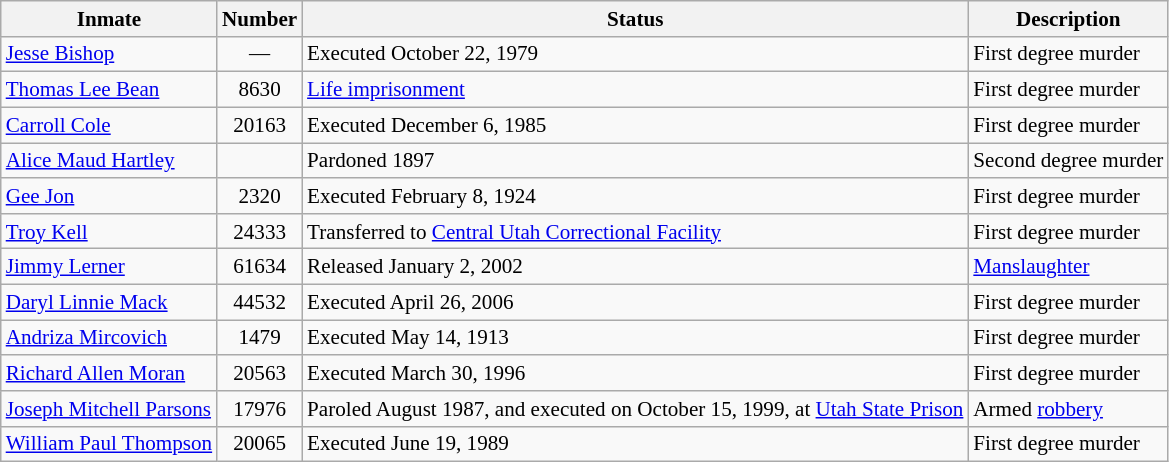<table class="wikitable sortable"  style="font-size:88%">
<tr>
<th>Inmate</th>
<th>Number</th>
<th>Status</th>
<th>Description</th>
</tr>
<tr>
<td><a href='#'>Jesse Bishop</a></td>
<td align="center">—</td>
<td>Executed October 22, 1979</td>
<td>First degree murder</td>
</tr>
<tr>
<td><a href='#'>Thomas Lee Bean</a></td>
<td align="center">8630</td>
<td><a href='#'>Life imprisonment</a></td>
<td>First degree murder</td>
</tr>
<tr>
<td><a href='#'>Carroll Cole</a></td>
<td align="center">20163</td>
<td>Executed December 6, 1985</td>
<td>First degree murder</td>
</tr>
<tr>
<td><a href='#'>Alice Maud Hartley</a></td>
<td align="center"></td>
<td>Pardoned 1897</td>
<td>Second degree murder</td>
</tr>
<tr>
<td><a href='#'>Gee Jon</a></td>
<td align="center">2320</td>
<td>Executed February 8, 1924</td>
<td>First degree murder</td>
</tr>
<tr>
<td><a href='#'>Troy Kell</a></td>
<td align="center">24333</td>
<td>Transferred to <a href='#'>Central Utah Correctional Facility</a></td>
<td>First degree murder</td>
</tr>
<tr>
<td><a href='#'>Jimmy Lerner</a></td>
<td align="center">61634</td>
<td>Released January 2, 2002</td>
<td><a href='#'>Manslaughter</a></td>
</tr>
<tr>
<td><a href='#'>Daryl Linnie Mack</a></td>
<td align="center">44532</td>
<td>Executed April 26, 2006</td>
<td>First degree murder</td>
</tr>
<tr>
<td><a href='#'>Andriza Mircovich</a></td>
<td align="center">1479</td>
<td>Executed May 14, 1913</td>
<td>First degree murder</td>
</tr>
<tr>
<td><a href='#'>Richard Allen Moran</a></td>
<td align="center">20563</td>
<td>Executed March 30, 1996</td>
<td>First degree murder</td>
</tr>
<tr>
<td><a href='#'>Joseph Mitchell Parsons</a></td>
<td align="center">17976</td>
<td>Paroled August 1987, and executed on October 15, 1999, at <a href='#'>Utah State Prison</a></td>
<td>Armed <a href='#'>robbery</a></td>
</tr>
<tr>
<td><a href='#'>William Paul Thompson</a></td>
<td align="center">20065</td>
<td>Executed June 19, 1989</td>
<td>First degree murder</td>
</tr>
</table>
